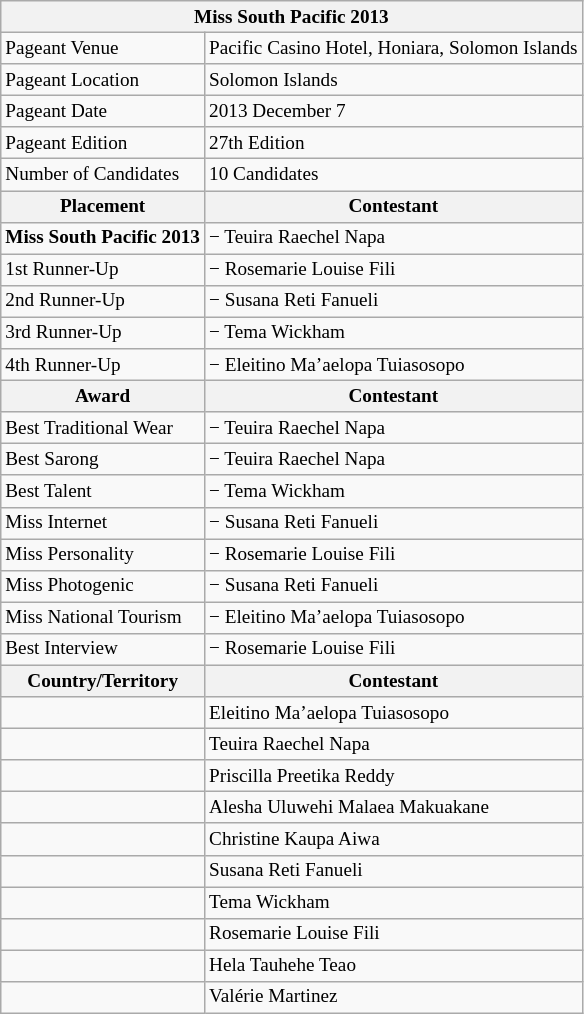<table class="wikitable sortable" style="font-size: 80%;">
<tr>
<th colspan="2"><strong>Miss South Pacific 2013</strong></th>
</tr>
<tr>
<td>Pageant Venue</td>
<td>Pacific Casino Hotel, Honiara, Solomon Islands</td>
</tr>
<tr>
<td>Pageant Location</td>
<td>Solomon Islands</td>
</tr>
<tr>
<td>Pageant Date</td>
<td>2013 December 7</td>
</tr>
<tr>
<td>Pageant Edition</td>
<td>27th Edition</td>
</tr>
<tr>
<td>Number of Candidates</td>
<td>10 Candidates</td>
</tr>
<tr>
<th>Placement</th>
<th>Contestant</th>
</tr>
<tr>
<td><strong>Miss South Pacific 2013</strong></td>
<td> − Teuira Raechel Napa</td>
</tr>
<tr>
<td>1st Runner-Up</td>
<td> − Rosemarie Louise Fili</td>
</tr>
<tr>
<td>2nd Runner-Up</td>
<td> − Susana Reti Fanueli</td>
</tr>
<tr>
<td>3rd Runner-Up</td>
<td> − Tema Wickham</td>
</tr>
<tr>
<td>4th Runner-Up</td>
<td> − Eleitino Ma’aelopa Tuiasosopo</td>
</tr>
<tr>
<th>Award</th>
<th>Contestant</th>
</tr>
<tr>
<td>Best Traditional Wear</td>
<td> − Teuira Raechel Napa</td>
</tr>
<tr>
<td>Best Sarong</td>
<td> − Teuira Raechel Napa</td>
</tr>
<tr>
<td>Best Talent</td>
<td> − Tema Wickham</td>
</tr>
<tr>
<td>Miss Internet</td>
<td> − Susana Reti Fanueli</td>
</tr>
<tr>
<td>Miss Personality</td>
<td> − Rosemarie Louise Fili</td>
</tr>
<tr>
<td>Miss Photogenic</td>
<td> − Susana Reti Fanueli</td>
</tr>
<tr>
<td>Miss National Tourism</td>
<td> − Eleitino Ma’aelopa Tuiasosopo</td>
</tr>
<tr>
<td>Best Interview</td>
<td> − Rosemarie Louise Fili</td>
</tr>
<tr>
<th><strong>Country/Territory</strong></th>
<th>Contestant</th>
</tr>
<tr>
<td></td>
<td>Eleitino Ma’aelopa Tuiasosopo</td>
</tr>
<tr>
<td></td>
<td>Teuira Raechel Napa</td>
</tr>
<tr>
<td></td>
<td>Priscilla Preetika Reddy</td>
</tr>
<tr>
<td></td>
<td>Alesha Uluwehi Malaea Makuakane</td>
</tr>
<tr>
<td></td>
<td>Christine Kaupa Aiwa</td>
</tr>
<tr>
<td></td>
<td>Susana Reti Fanueli</td>
</tr>
<tr>
<td></td>
<td>Tema Wickham</td>
</tr>
<tr>
<td></td>
<td>Rosemarie Louise Fili</td>
</tr>
<tr>
<td></td>
<td>Hela Tauhehe Teao</td>
</tr>
<tr>
<td></td>
<td>Valérie Martinez</td>
</tr>
</table>
